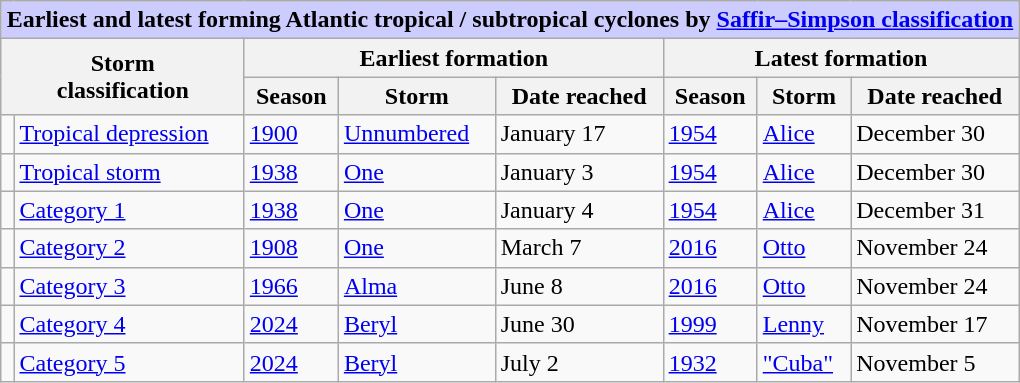<table class="wikitable" style="margin: 1em auto;">
<tr>
<th colspan="8" style="background:#ccf;">Earliest and latest forming Atlantic tropical / subtropical cyclones by <a href='#'>Saffir–Simpson classification</a></th>
</tr>
<tr>
<th rowspan="2" colspan="2">Storm<br>classification</th>
<th colspan="3">Earliest formation</th>
<th colspan="3">Latest formation</th>
</tr>
<tr>
<th>Season</th>
<th>Storm</th>
<th>Date reached</th>
<th>Season</th>
<th>Storm</th>
<th>Date reached</th>
</tr>
<tr>
<td bgcolor=></td>
<td><a href='#'>Tropical depression</a></td>
<td><a href='#'>1900</a></td>
<td><a href='#'>Unnumbered</a></td>
<td>January 17</td>
<td><a href='#'>1954</a></td>
<td><a href='#'>Alice</a></td>
<td>December 30</td>
</tr>
<tr>
<td bgcolor=></td>
<td><a href='#'>Tropical storm</a></td>
<td><a href='#'>1938</a></td>
<td><a href='#'>One</a></td>
<td>January 3</td>
<td><a href='#'>1954</a></td>
<td><a href='#'>Alice</a></td>
<td>December 30</td>
</tr>
<tr>
<td bgcolor=></td>
<td><a href='#'>Category 1</a></td>
<td><a href='#'>1938</a></td>
<td><a href='#'>One</a></td>
<td>January 4</td>
<td><a href='#'>1954</a></td>
<td><a href='#'>Alice</a></td>
<td>December 31</td>
</tr>
<tr>
<td bgcolor=></td>
<td><a href='#'>Category 2</a></td>
<td><a href='#'>1908</a></td>
<td><a href='#'>One</a></td>
<td>March 7</td>
<td><a href='#'>2016</a></td>
<td><a href='#'>Otto</a></td>
<td>November 24</td>
</tr>
<tr>
<td bgcolor=></td>
<td><a href='#'>Category 3</a></td>
<td><a href='#'>1966</a></td>
<td><a href='#'>Alma</a></td>
<td>June 8</td>
<td><a href='#'>2016</a></td>
<td><a href='#'>Otto</a></td>
<td>November 24</td>
</tr>
<tr>
<td bgcolor=></td>
<td><a href='#'>Category 4</a></td>
<td><a href='#'>2024</a></td>
<td><a href='#'>Beryl</a></td>
<td>June 30</td>
<td><a href='#'>1999</a></td>
<td><a href='#'>Lenny</a></td>
<td>November 17</td>
</tr>
<tr>
<td bgcolor=></td>
<td><a href='#'>Category 5</a></td>
<td><a href='#'>2024</a></td>
<td><a href='#'>Beryl</a></td>
<td>July 2</td>
<td><a href='#'>1932</a></td>
<td><a href='#'>"Cuba"</a></td>
<td>November 5</td>
</tr>
</table>
